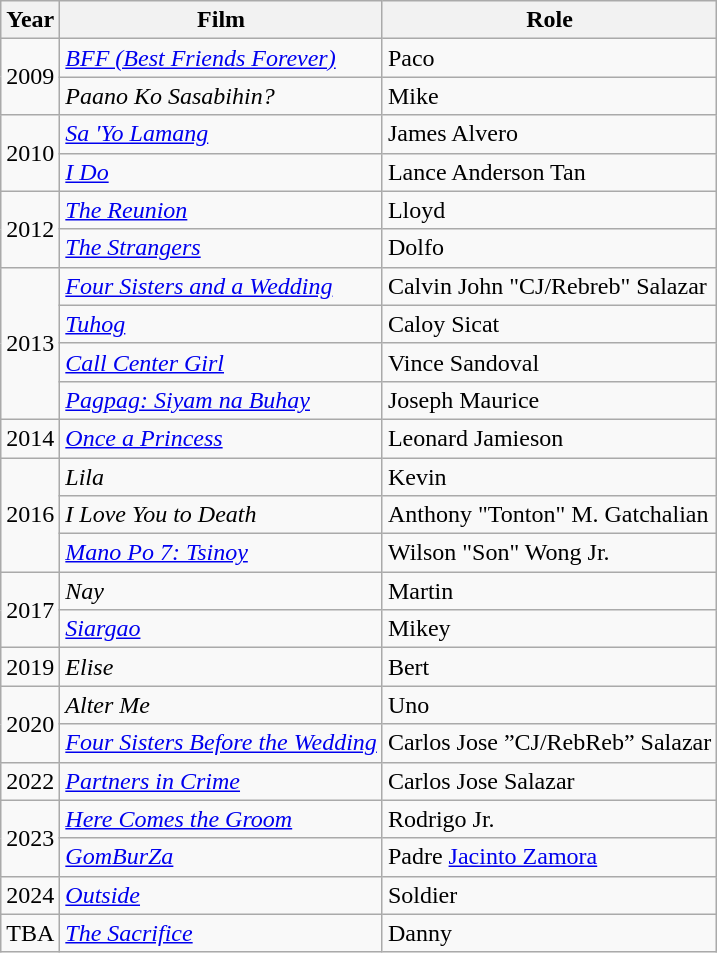<table class="wikitable sortable">
<tr>
<th>Year</th>
<th>Film</th>
<th>Role</th>
</tr>
<tr>
<td rowspan="2">2009</td>
<td><em><a href='#'>BFF (Best Friends Forever)</a></em></td>
<td>Paco</td>
</tr>
<tr>
<td><em>Paano Ko Sasabihin?</em></td>
<td>Mike</td>
</tr>
<tr>
<td rowspan="2">2010</td>
<td><em><a href='#'>Sa 'Yo Lamang</a></em></td>
<td>James Alvero</td>
</tr>
<tr>
<td><em><a href='#'>I Do</a></em></td>
<td>Lance Anderson Tan</td>
</tr>
<tr>
<td rowspan=2>2012</td>
<td><em><a href='#'>The Reunion</a></em></td>
<td>Lloyd</td>
</tr>
<tr>
<td><em><a href='#'>The Strangers</a></em></td>
<td>Dolfo</td>
</tr>
<tr>
<td rowspan=4>2013</td>
<td><em><a href='#'>Four Sisters and a Wedding</a></em></td>
<td>Calvin John "CJ/Rebreb" Salazar</td>
</tr>
<tr>
<td><em><a href='#'>Tuhog</a></em></td>
<td>Caloy Sicat</td>
</tr>
<tr>
<td><em><a href='#'>Call Center Girl</a></em></td>
<td>Vince Sandoval</td>
</tr>
<tr>
<td><em><a href='#'>Pagpag: Siyam na Buhay</a></em></td>
<td>Joseph Maurice</td>
</tr>
<tr>
<td>2014</td>
<td><em><a href='#'>Once a Princess</a></em></td>
<td>Leonard Jamieson</td>
</tr>
<tr>
<td rowspan=3>2016</td>
<td><em>Lila</em></td>
<td>Kevin</td>
</tr>
<tr>
<td><em>I Love You to Death</em></td>
<td>Anthony "Tonton" M. Gatchalian</td>
</tr>
<tr>
<td><em><a href='#'>Mano Po 7: Tsinoy</a></em></td>
<td>Wilson "Son" Wong Jr.</td>
</tr>
<tr>
<td rowspan=2>2017</td>
<td><em>Nay</em></td>
<td>Martin</td>
</tr>
<tr>
<td><em><a href='#'>Siargao</a></em></td>
<td>Mikey</td>
</tr>
<tr>
<td>2019</td>
<td><em>Elise</em></td>
<td>Bert</td>
</tr>
<tr>
<td rowspan=2>2020</td>
<td><em>Alter Me</em></td>
<td>Uno</td>
</tr>
<tr>
<td><em><a href='#'>Four Sisters Before the Wedding</a></em></td>
<td>Carlos Jose ”CJ/RebReb” Salazar</td>
</tr>
<tr>
<td>2022</td>
<td><em><a href='#'>Partners in Crime</a></em></td>
<td>Carlos Jose Salazar</td>
</tr>
<tr>
<td rowspan=2>2023</td>
<td><em><a href='#'>Here Comes the Groom</a></em></td>
<td>Rodrigo Jr.</td>
</tr>
<tr>
<td><em><a href='#'>GomBurZa</a></em></td>
<td>Padre <a href='#'>Jacinto Zamora</a></td>
</tr>
<tr>
<td>2024</td>
<td><em><a href='#'>Outside</a></em></td>
<td>Soldier</td>
</tr>
<tr>
<td>TBA</td>
<td><em><a href='#'>The Sacrifice</a></em></td>
<td>Danny</td>
</tr>
</table>
